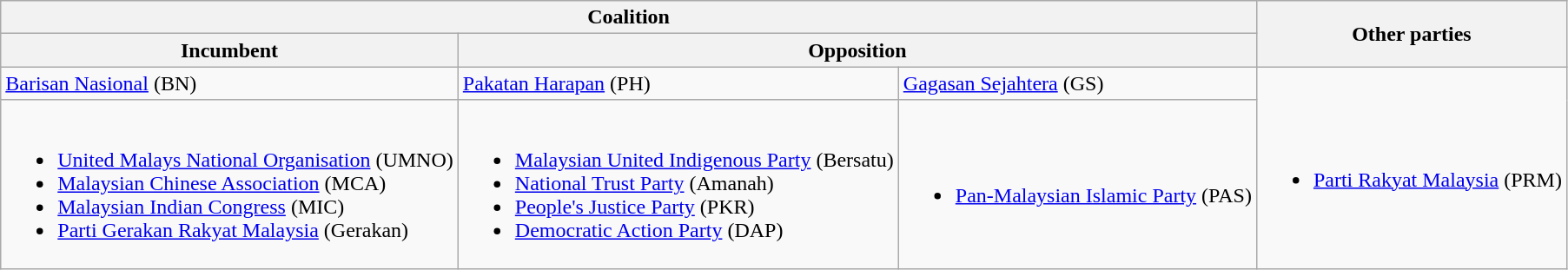<table class="wikitable">
<tr>
<th colspan="3">Coalition</th>
<th rowspan="2">Other parties</th>
</tr>
<tr>
<th>Incumbent</th>
<th colspan="2">Opposition</th>
</tr>
<tr>
<td><a href='#'>Barisan Nasional</a> (BN)</td>
<td> <a href='#'>Pakatan Harapan</a> (PH)</td>
<td><a href='#'>Gagasan Sejahtera</a> (GS)</td>
<td rowspan="2"><br><ul><li> <a href='#'>Parti Rakyat Malaysia</a> (PRM) </li></ul></td>
</tr>
<tr>
<td><br><ul><li> <a href='#'>United Malays National Organisation</a> (UMNO)</li><li> <a href='#'>Malaysian Chinese Association</a> (MCA)</li><li> <a href='#'>Malaysian Indian Congress</a> (MIC)</li><li> <a href='#'>Parti Gerakan Rakyat Malaysia</a> (Gerakan)</li></ul></td>
<td><br><ul><li> <a href='#'>Malaysian United Indigenous Party</a> (Bersatu)</li><li> <a href='#'>National Trust Party</a> (Amanah)</li><li> <a href='#'>People's Justice Party</a> (PKR)</li><li> <a href='#'>Democratic Action Party</a> (DAP)</li></ul></td>
<td><br><ul><li> <a href='#'>Pan-Malaysian Islamic Party</a> (PAS)</li></ul></td>
</tr>
</table>
